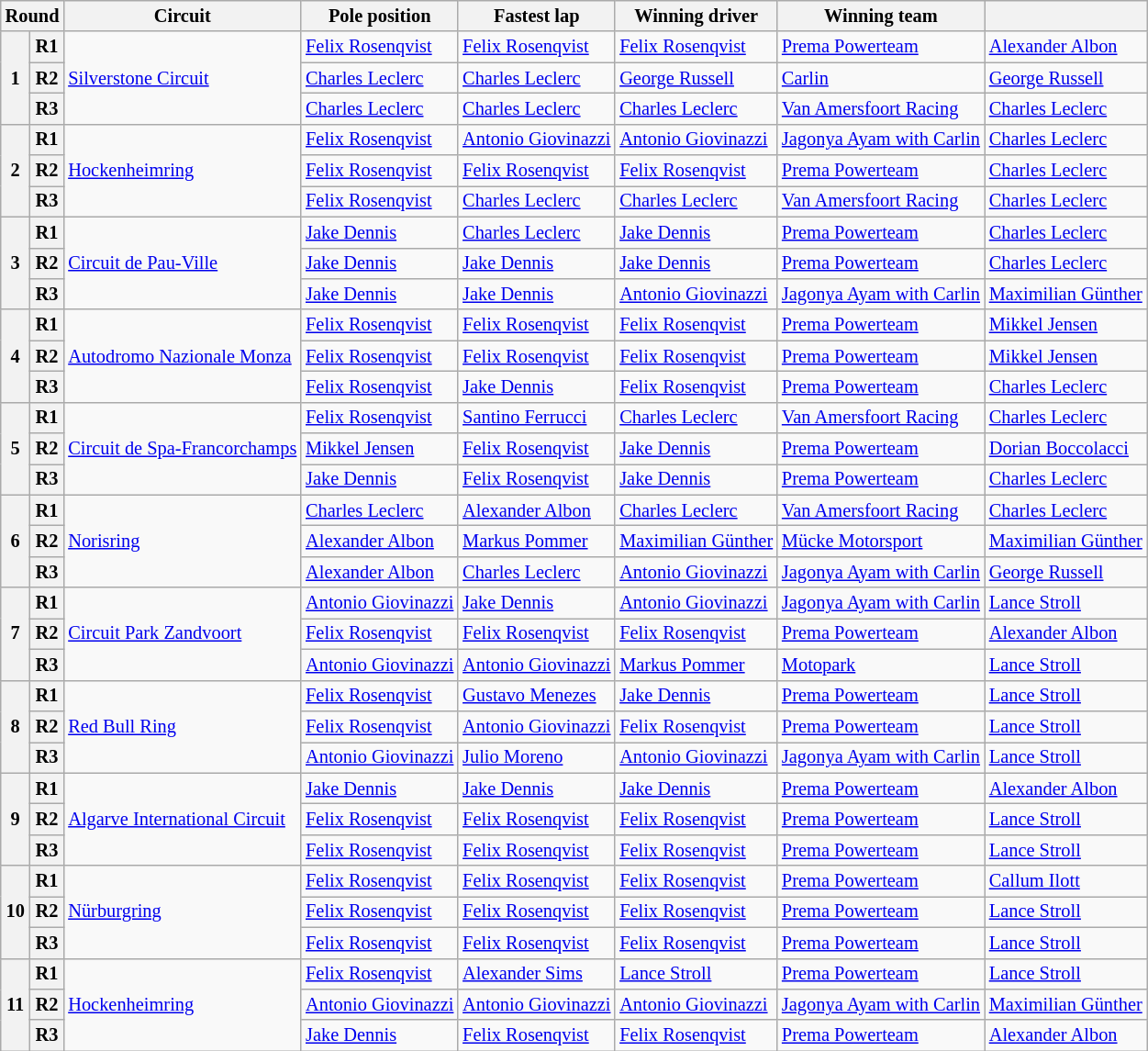<table class="wikitable" style="font-size: 85%">
<tr>
<th colspan="2">Round</th>
<th>Circuit</th>
<th>Pole position</th>
<th>Fastest lap</th>
<th>Winning driver</th>
<th>Winning team</th>
<th></th>
</tr>
<tr>
<th rowspan=3>1</th>
<th>R1</th>
<td rowspan=3> <a href='#'>Silverstone Circuit</a></td>
<td> <a href='#'>Felix Rosenqvist</a></td>
<td> <a href='#'>Felix Rosenqvist</a></td>
<td> <a href='#'>Felix Rosenqvist</a></td>
<td> <a href='#'>Prema Powerteam</a></td>
<td> <a href='#'>Alexander Albon</a></td>
</tr>
<tr>
<th>R2</th>
<td> <a href='#'>Charles Leclerc</a></td>
<td> <a href='#'>Charles Leclerc</a></td>
<td> <a href='#'>George Russell</a></td>
<td> <a href='#'>Carlin</a></td>
<td> <a href='#'>George Russell</a></td>
</tr>
<tr>
<th>R3</th>
<td> <a href='#'>Charles Leclerc</a></td>
<td> <a href='#'>Charles Leclerc</a></td>
<td> <a href='#'>Charles Leclerc</a></td>
<td> <a href='#'>Van Amersfoort Racing</a></td>
<td> <a href='#'>Charles Leclerc</a></td>
</tr>
<tr>
<th rowspan=3>2</th>
<th>R1</th>
<td rowspan=3> <a href='#'>Hockenheimring</a></td>
<td> <a href='#'>Felix Rosenqvist</a></td>
<td nowrap> <a href='#'>Antonio Giovinazzi</a></td>
<td nowrap> <a href='#'>Antonio Giovinazzi</a></td>
<td nowrap> <a href='#'>Jagonya Ayam with Carlin</a></td>
<td> <a href='#'>Charles Leclerc</a></td>
</tr>
<tr>
<th>R2</th>
<td> <a href='#'>Felix Rosenqvist</a></td>
<td> <a href='#'>Felix Rosenqvist</a></td>
<td> <a href='#'>Felix Rosenqvist</a></td>
<td> <a href='#'>Prema Powerteam</a></td>
<td> <a href='#'>Charles Leclerc</a></td>
</tr>
<tr>
<th>R3</th>
<td> <a href='#'>Felix Rosenqvist</a></td>
<td> <a href='#'>Charles Leclerc</a></td>
<td> <a href='#'>Charles Leclerc</a></td>
<td> <a href='#'>Van Amersfoort Racing</a></td>
<td> <a href='#'>Charles Leclerc</a></td>
</tr>
<tr>
<th rowspan=3>3</th>
<th>R1</th>
<td rowspan=3> <a href='#'>Circuit de Pau-Ville</a></td>
<td> <a href='#'>Jake Dennis</a></td>
<td> <a href='#'>Charles Leclerc</a></td>
<td> <a href='#'>Jake Dennis</a></td>
<td> <a href='#'>Prema Powerteam</a></td>
<td> <a href='#'>Charles Leclerc</a></td>
</tr>
<tr>
<th>R2</th>
<td> <a href='#'>Jake Dennis</a></td>
<td> <a href='#'>Jake Dennis</a></td>
<td> <a href='#'>Jake Dennis</a></td>
<td> <a href='#'>Prema Powerteam</a></td>
<td> <a href='#'>Charles Leclerc</a></td>
</tr>
<tr>
<th>R3</th>
<td> <a href='#'>Jake Dennis</a></td>
<td> <a href='#'>Jake Dennis</a></td>
<td nowrap> <a href='#'>Antonio Giovinazzi</a></td>
<td> <a href='#'>Jagonya Ayam with Carlin</a></td>
<td nowrap> <a href='#'>Maximilian Günther</a></td>
</tr>
<tr>
<th rowspan=3>4</th>
<th>R1</th>
<td rowspan=3> <a href='#'>Autodromo Nazionale Monza</a></td>
<td> <a href='#'>Felix Rosenqvist</a></td>
<td> <a href='#'>Felix Rosenqvist</a></td>
<td> <a href='#'>Felix Rosenqvist</a></td>
<td> <a href='#'>Prema Powerteam</a></td>
<td> <a href='#'>Mikkel Jensen</a></td>
</tr>
<tr>
<th>R2</th>
<td> <a href='#'>Felix Rosenqvist</a></td>
<td> <a href='#'>Felix Rosenqvist</a></td>
<td> <a href='#'>Felix Rosenqvist</a></td>
<td> <a href='#'>Prema Powerteam</a></td>
<td> <a href='#'>Mikkel Jensen</a></td>
</tr>
<tr>
<th>R3</th>
<td> <a href='#'>Felix Rosenqvist</a></td>
<td> <a href='#'>Jake Dennis</a></td>
<td> <a href='#'>Felix Rosenqvist</a></td>
<td> <a href='#'>Prema Powerteam</a></td>
<td> <a href='#'>Charles Leclerc</a></td>
</tr>
<tr>
<th rowspan=3>5</th>
<th>R1</th>
<td rowspan=3 nowrap> <a href='#'>Circuit de Spa-Francorchamps</a></td>
<td> <a href='#'>Felix Rosenqvist</a></td>
<td> <a href='#'>Santino Ferrucci</a></td>
<td> <a href='#'>Charles Leclerc</a></td>
<td> <a href='#'>Van Amersfoort Racing</a></td>
<td> <a href='#'>Charles Leclerc</a></td>
</tr>
<tr>
<th>R2</th>
<td> <a href='#'>Mikkel Jensen</a></td>
<td> <a href='#'>Felix Rosenqvist</a></td>
<td> <a href='#'>Jake Dennis</a></td>
<td> <a href='#'>Prema Powerteam</a></td>
<td> <a href='#'>Dorian Boccolacci</a></td>
</tr>
<tr>
<th>R3</th>
<td> <a href='#'>Jake Dennis</a></td>
<td> <a href='#'>Felix Rosenqvist</a></td>
<td> <a href='#'>Jake Dennis</a></td>
<td> <a href='#'>Prema Powerteam</a></td>
<td> <a href='#'>Charles Leclerc</a></td>
</tr>
<tr>
<th rowspan=3>6</th>
<th>R1</th>
<td rowspan=3> <a href='#'>Norisring</a></td>
<td> <a href='#'>Charles Leclerc</a></td>
<td> <a href='#'>Alexander Albon</a></td>
<td> <a href='#'>Charles Leclerc</a></td>
<td> <a href='#'>Van Amersfoort Racing</a></td>
<td> <a href='#'>Charles Leclerc</a></td>
</tr>
<tr>
<th>R2</th>
<td> <a href='#'>Alexander Albon</a></td>
<td> <a href='#'>Markus Pommer</a></td>
<td nowrap> <a href='#'>Maximilian Günther</a></td>
<td> <a href='#'>Mücke Motorsport</a></td>
<td nowrap> <a href='#'>Maximilian Günther</a></td>
</tr>
<tr>
<th>R3</th>
<td> <a href='#'>Alexander Albon</a></td>
<td> <a href='#'>Charles Leclerc</a></td>
<td> <a href='#'>Antonio Giovinazzi</a></td>
<td> <a href='#'>Jagonya Ayam with Carlin</a></td>
<td> <a href='#'>George Russell</a></td>
</tr>
<tr>
<th rowspan=3>7</th>
<th>R1</th>
<td rowspan=3> <a href='#'>Circuit Park Zandvoort</a></td>
<td> <a href='#'>Antonio Giovinazzi</a></td>
<td> <a href='#'>Jake Dennis</a></td>
<td> <a href='#'>Antonio Giovinazzi</a></td>
<td> <a href='#'>Jagonya Ayam with Carlin</a></td>
<td> <a href='#'>Lance Stroll</a></td>
</tr>
<tr>
<th>R2</th>
<td> <a href='#'>Felix Rosenqvist</a></td>
<td> <a href='#'>Felix Rosenqvist</a></td>
<td> <a href='#'>Felix Rosenqvist</a></td>
<td> <a href='#'>Prema Powerteam</a></td>
<td> <a href='#'>Alexander Albon</a></td>
</tr>
<tr>
<th>R3</th>
<td> <a href='#'>Antonio Giovinazzi</a></td>
<td> <a href='#'>Antonio Giovinazzi</a></td>
<td> <a href='#'>Markus Pommer</a></td>
<td> <a href='#'>Motopark</a></td>
<td> <a href='#'>Lance Stroll</a></td>
</tr>
<tr>
<th rowspan=3>8</th>
<th>R1</th>
<td rowspan=3> <a href='#'>Red Bull Ring</a></td>
<td> <a href='#'>Felix Rosenqvist</a></td>
<td> <a href='#'>Gustavo Menezes</a></td>
<td> <a href='#'>Jake Dennis</a></td>
<td> <a href='#'>Prema Powerteam</a></td>
<td> <a href='#'>Lance Stroll</a></td>
</tr>
<tr>
<th>R2</th>
<td> <a href='#'>Felix Rosenqvist</a></td>
<td> <a href='#'>Antonio Giovinazzi</a></td>
<td> <a href='#'>Felix Rosenqvist</a></td>
<td> <a href='#'>Prema Powerteam</a></td>
<td> <a href='#'>Lance Stroll</a></td>
</tr>
<tr>
<th>R3</th>
<td> <a href='#'>Antonio Giovinazzi</a></td>
<td> <a href='#'>Julio Moreno</a></td>
<td> <a href='#'>Antonio Giovinazzi</a></td>
<td> <a href='#'>Jagonya Ayam with Carlin</a></td>
<td> <a href='#'>Lance Stroll</a></td>
</tr>
<tr>
<th rowspan=3>9</th>
<th>R1</th>
<td rowspan=3> <a href='#'>Algarve International Circuit</a></td>
<td> <a href='#'>Jake Dennis</a></td>
<td> <a href='#'>Jake Dennis</a></td>
<td> <a href='#'>Jake Dennis</a></td>
<td> <a href='#'>Prema Powerteam</a></td>
<td> <a href='#'>Alexander Albon</a></td>
</tr>
<tr>
<th>R2</th>
<td> <a href='#'>Felix Rosenqvist</a></td>
<td> <a href='#'>Felix Rosenqvist</a></td>
<td> <a href='#'>Felix Rosenqvist</a></td>
<td> <a href='#'>Prema Powerteam</a></td>
<td> <a href='#'>Lance Stroll</a></td>
</tr>
<tr>
<th>R3</th>
<td> <a href='#'>Felix Rosenqvist</a></td>
<td> <a href='#'>Felix Rosenqvist</a></td>
<td> <a href='#'>Felix Rosenqvist</a></td>
<td> <a href='#'>Prema Powerteam</a></td>
<td> <a href='#'>Lance Stroll</a></td>
</tr>
<tr>
<th rowspan=3>10</th>
<th>R1</th>
<td rowspan=3> <a href='#'>Nürburgring</a></td>
<td> <a href='#'>Felix Rosenqvist</a></td>
<td> <a href='#'>Felix Rosenqvist</a></td>
<td> <a href='#'>Felix Rosenqvist</a></td>
<td> <a href='#'>Prema Powerteam</a></td>
<td> <a href='#'>Callum Ilott</a></td>
</tr>
<tr>
<th>R2</th>
<td> <a href='#'>Felix Rosenqvist</a></td>
<td> <a href='#'>Felix Rosenqvist</a></td>
<td> <a href='#'>Felix Rosenqvist</a></td>
<td> <a href='#'>Prema Powerteam</a></td>
<td> <a href='#'>Lance Stroll</a></td>
</tr>
<tr>
<th>R3</th>
<td> <a href='#'>Felix Rosenqvist</a></td>
<td> <a href='#'>Felix Rosenqvist</a></td>
<td> <a href='#'>Felix Rosenqvist</a></td>
<td> <a href='#'>Prema Powerteam</a></td>
<td> <a href='#'>Lance Stroll</a></td>
</tr>
<tr>
<th rowspan=3>11</th>
<th>R1</th>
<td rowspan=3> <a href='#'>Hockenheimring</a></td>
<td> <a href='#'>Felix Rosenqvist</a></td>
<td> <a href='#'>Alexander Sims</a></td>
<td> <a href='#'>Lance Stroll</a></td>
<td> <a href='#'>Prema Powerteam</a></td>
<td> <a href='#'>Lance Stroll</a></td>
</tr>
<tr>
<th>R2</th>
<td nowrap> <a href='#'>Antonio Giovinazzi</a></td>
<td nowrap> <a href='#'>Antonio Giovinazzi</a></td>
<td nowrap> <a href='#'>Antonio Giovinazzi</a></td>
<td> <a href='#'>Jagonya Ayam with Carlin</a></td>
<td> <a href='#'>Maximilian Günther</a></td>
</tr>
<tr>
<th>R3</th>
<td> <a href='#'>Jake Dennis</a></td>
<td> <a href='#'>Felix Rosenqvist</a></td>
<td> <a href='#'>Felix Rosenqvist</a></td>
<td> <a href='#'>Prema Powerteam</a></td>
<td> <a href='#'>Alexander Albon</a></td>
</tr>
</table>
